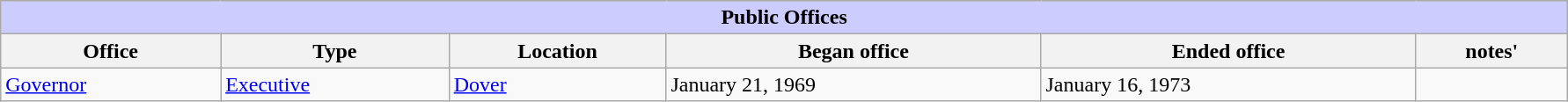<table class=wikitable style="width: 94%" style="text-align: center;" align="center">
<tr bgcolor=#cccccc>
<th colspan=7 style="background: #ccccff;">Public Offices</th>
</tr>
<tr>
<th>Office</th>
<th>Type</th>
<th>Location</th>
<th>Began office</th>
<th>Ended office</th>
<th>notes'</th>
</tr>
<tr>
<td><a href='#'>Governor</a></td>
<td><a href='#'>Executive</a></td>
<td><a href='#'>Dover</a></td>
<td>January 21, 1969</td>
<td>January 16, 1973</td>
<td></td>
</tr>
</table>
